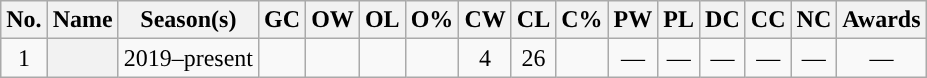<table class="wikitable sortable plainrowheaders" style="text-align:center">
<tr>
<th>No.</th>
<th>Name</th>
<th>Season(s)</th>
<th>GC</th>
<th>OW</th>
<th>OL</th>
<th>O%</th>
<th>CW</th>
<th>CL</th>
<th>C%</th>
<th>PW</th>
<th>PL</th>
<th>DC</th>
<th>CC</th>
<th>NC</th>
<th>Awards</th>
</tr>
<tr>
<td>1</td>
<th scope="row"></th>
<td>2019–present</td>
<td></td>
<td></td>
<td></td>
<td></td>
<td>4</td>
<td>26</td>
<td></td>
<td>—</td>
<td>—</td>
<td>—</td>
<td>—</td>
<td>—</td>
<td>—</td>
</tr>
</table>
